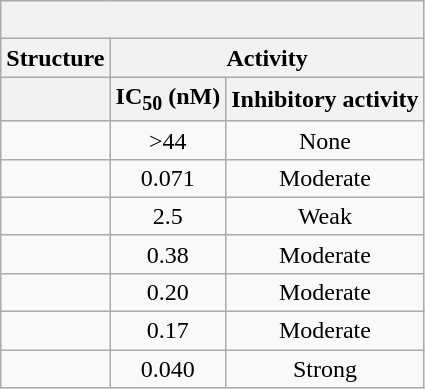<table class="wikitable">
<tr>
<th colspan="3" style="text-align: center;"><br></th>
</tr>
<tr>
<th style="text-align: center;">Structure</th>
<th style="text-align: center;" colspan="2">Activity</th>
</tr>
<tr>
<th style="text-align: center;"></th>
<th style="text-align: center;">IC<sub>50</sub> (nM)</th>
<th style="text-align: center;">Inhibitory activity</th>
</tr>
<tr>
<td style="text-align: center;"><br></td>
<td style="text-align: center;">>44</td>
<td style="text-align: center;">None</td>
</tr>
<tr>
<td style="text-align: center;"><br></td>
<td style="text-align: center;">0.071</td>
<td style="text-align: center;">Moderate</td>
</tr>
<tr>
<td style="text-align: center;"><br></td>
<td style="text-align: center;">2.5</td>
<td style="text-align: center;">Weak</td>
</tr>
<tr>
<td style="text-align: center;"><br></td>
<td style="text-align: center;">0.38</td>
<td style="text-align: center;">Moderate</td>
</tr>
<tr>
<td style="text-align: center;"><br></td>
<td style="text-align: center;">0.20</td>
<td style="text-align: center;">Moderate</td>
</tr>
<tr>
<td style="text-align: center;"><br></td>
<td style="text-align: center;">0.17</td>
<td style="text-align: center;">Moderate</td>
</tr>
<tr>
<td style="text-align: center;"><br></td>
<td style="text-align: center;">0.040</td>
<td style="text-align: center;">Strong</td>
</tr>
</table>
